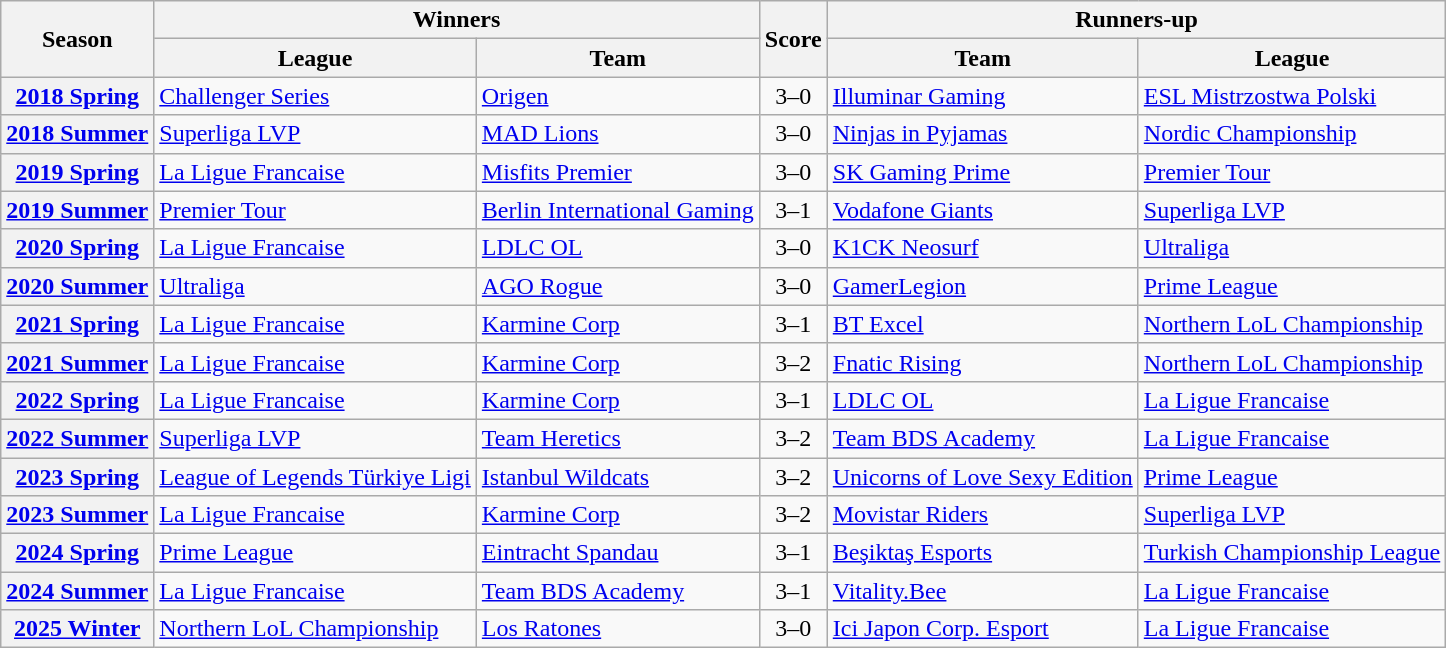<table class="wikitable plainrowheaders sortable">
<tr>
<th scope="col" rowspan="2">Season</th>
<th scope="col" colspan="2">Winners</th>
<th scope="col" rowspan="2">Score</th>
<th scope="col" colspan="2">Runners-up</th>
</tr>
<tr>
<th scope="col">League</th>
<th scope="col">Team</th>
<th scope="col">Team</th>
<th scope="col">League</th>
</tr>
<tr>
<th scope="row" style="text-align:center"><a href='#'>2018 Spring</a></th>
<td><a href='#'>Challenger Series</a></td>
<td> <a href='#'>Origen</a></td>
<td align=center>3–0</td>
<td> <a href='#'>Illuminar Gaming</a></td>
<td><a href='#'>ESL Mistrzostwa Polski</a></td>
</tr>
<tr>
<th scope="row" style="text-align:center"><a href='#'>2018 Summer</a></th>
<td><a href='#'>Superliga LVP</a></td>
<td> <a href='#'>MAD Lions</a></td>
<td align=center>3–0</td>
<td> <a href='#'>Ninjas in Pyjamas</a></td>
<td><a href='#'>Nordic Championship</a></td>
</tr>
<tr>
<th scope="row" style="text-align:center"><a href='#'>2019 Spring</a></th>
<td><a href='#'>La Ligue Francaise</a></td>
<td> <a href='#'>Misfits Premier</a></td>
<td align=center>3–0</td>
<td> <a href='#'>SK Gaming Prime</a></td>
<td><a href='#'>Premier Tour</a></td>
</tr>
<tr>
<th scope="row" style="text-align:center"><a href='#'>2019 Summer</a></th>
<td><a href='#'>Premier Tour</a></td>
<td> <a href='#'>Berlin International Gaming</a></td>
<td align=center>3–1</td>
<td> <a href='#'>Vodafone Giants</a></td>
<td><a href='#'>Superliga LVP</a></td>
</tr>
<tr>
<th scope="row" style="text-align:center"><a href='#'>2020 Spring</a></th>
<td><a href='#'>La Ligue Francaise</a></td>
<td> <a href='#'>LDLC OL</a></td>
<td align=center>3–0</td>
<td> <a href='#'>K1CK Neosurf</a></td>
<td><a href='#'>Ultraliga</a></td>
</tr>
<tr>
<th scope="row" style="text-align:center"><a href='#'>2020 Summer</a></th>
<td><a href='#'>Ultraliga</a></td>
<td> <a href='#'>AGO Rogue</a></td>
<td align=center>3–0</td>
<td> <a href='#'>GamerLegion</a></td>
<td><a href='#'>Prime League</a></td>
</tr>
<tr>
<th scope="row" style="text-align:center"><a href='#'>2021 Spring</a></th>
<td><a href='#'>La Ligue Francaise</a></td>
<td> <a href='#'>Karmine Corp</a></td>
<td align=center>3–1</td>
<td> <a href='#'>BT Excel</a></td>
<td><a href='#'>Northern LoL Championship</a></td>
</tr>
<tr>
<th scope="row" style="text-align:center"><a href='#'>2021 Summer</a></th>
<td><a href='#'>La Ligue Francaise</a></td>
<td> <a href='#'>Karmine Corp</a></td>
<td align=center>3–2</td>
<td> <a href='#'>Fnatic Rising</a></td>
<td><a href='#'>Northern LoL Championship</a></td>
</tr>
<tr>
<th scope="row" style="text-align:center"><a href='#'>2022 Spring</a></th>
<td><a href='#'>La Ligue Francaise</a></td>
<td> <a href='#'>Karmine Corp</a></td>
<td align=center>3–1</td>
<td> <a href='#'>LDLC OL</a></td>
<td><a href='#'>La Ligue Francaise</a></td>
</tr>
<tr>
<th scope="row" style="text-align:center"><a href='#'>2022 Summer</a></th>
<td><a href='#'>Superliga LVP</a></td>
<td> <a href='#'>Team Heretics</a></td>
<td align=center>3–2</td>
<td> <a href='#'>Team BDS Academy</a></td>
<td><a href='#'>La Ligue Francaise</a></td>
</tr>
<tr>
<th scope="row" style="text-align:center"><a href='#'>2023 Spring</a></th>
<td><a href='#'>League of Legends Türkiye Ligi</a></td>
<td> <a href='#'>Istanbul Wildcats</a></td>
<td align=center>3–2</td>
<td> <a href='#'>Unicorns of Love Sexy Edition</a></td>
<td><a href='#'>Prime League</a></td>
</tr>
<tr>
<th scope="row" style="text-align:center"><a href='#'>2023 Summer</a></th>
<td><a href='#'>La Ligue Francaise</a></td>
<td> <a href='#'>Karmine Corp</a></td>
<td align=center>3–2</td>
<td> <a href='#'>Movistar Riders</a></td>
<td><a href='#'>Superliga LVP</a></td>
</tr>
<tr>
<th scope="row" style="text-align:center"><a href='#'>2024 Spring</a></th>
<td><a href='#'>Prime League</a></td>
<td> <a href='#'>Eintracht Spandau</a></td>
<td align=center>3–1</td>
<td> <a href='#'>Beşiktaş Esports</a></td>
<td><a href='#'>Turkish Championship League</a></td>
</tr>
<tr>
<th scope="row" style="text-align:center"><a href='#'>2024 Summer</a></th>
<td><a href='#'>La Ligue Francaise</a></td>
<td> <a href='#'>Team BDS Academy</a></td>
<td align=center>3–1</td>
<td> <a href='#'>Vitality.Bee</a></td>
<td><a href='#'>La Ligue Francaise</a></td>
</tr>
<tr>
<th scope="row" style="text-align:center"><a href='#'>2025 Winter</a></th>
<td><a href='#'>Northern LoL Championship</a></td>
<td> <a href='#'>Los Ratones</a></td>
<td align=center>3–0</td>
<td> <a href='#'>Ici Japon Corp. Esport</a></td>
<td><a href='#'>La Ligue Francaise</a></td>
</tr>
</table>
